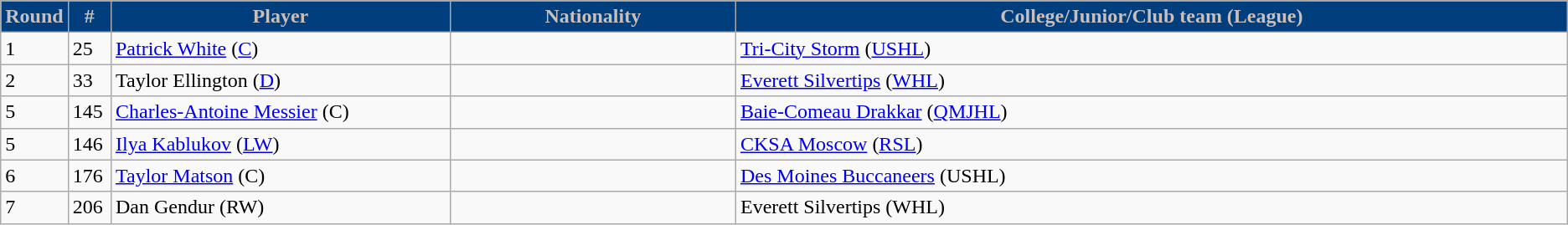<table class="wikitable">
<tr>
<th style="background:#003e7e;color:#c9c0bb;"  width="2.75%">Round</th>
<th style="background:#003e7e;color:#c9c0bb;"  width="2.75%">#</th>
<th style="background:#003e7e;color:#c9c0bb;"  width="22.0%">Player</th>
<th style="background:#003e7e;color:#c9c0bb;"  width="18.5%">Nationality</th>
<th style="background:#003e7e;color:#c9c0bb;"  width="100.0%">College/Junior/Club team (League)</th>
</tr>
<tr>
<td>1</td>
<td>25</td>
<td><a href='#'>Patrick White</a> (<a href='#'>C</a>)</td>
<td></td>
<td><a href='#'>Tri-City Storm</a> (<a href='#'>USHL</a>)</td>
</tr>
<tr>
<td>2</td>
<td>33</td>
<td>Taylor Ellington (<a href='#'>D</a>)</td>
<td></td>
<td><a href='#'>Everett Silvertips</a> (<a href='#'>WHL</a>)</td>
</tr>
<tr>
<td>5</td>
<td>145</td>
<td><a href='#'>Charles-Antoine Messier</a> (C)</td>
<td></td>
<td><a href='#'>Baie-Comeau Drakkar</a> (<a href='#'>QMJHL</a>)</td>
</tr>
<tr>
<td>5</td>
<td>146</td>
<td><a href='#'>Ilya Kablukov</a> (<a href='#'>LW</a>)</td>
<td></td>
<td><a href='#'>CKSA Moscow</a> (<a href='#'>RSL</a>)</td>
</tr>
<tr>
<td>6</td>
<td>176</td>
<td><a href='#'>Taylor Matson</a> (C)</td>
<td></td>
<td><a href='#'>Des Moines Buccaneers</a> (USHL)</td>
</tr>
<tr>
<td>7</td>
<td>206</td>
<td>Dan Gendur (RW)</td>
<td></td>
<td>Everett Silvertips (WHL)</td>
</tr>
</table>
